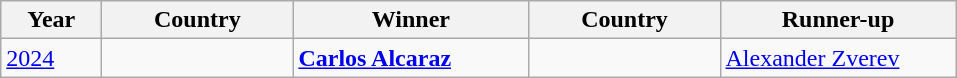<table class="wikitable">
<tr>
<th width="60">Year</th>
<th width="120">Country</th>
<th width="150">Winner</th>
<th width="120">Country</th>
<th width="150">Runner-up</th>
</tr>
<tr>
<td><a href='#'>2024</a></td>
<td></td>
<td><strong><a href='#'>Carlos Alcaraz</a></strong></td>
<td></td>
<td><a href='#'>Alexander Zverev</a></td>
</tr>
</table>
